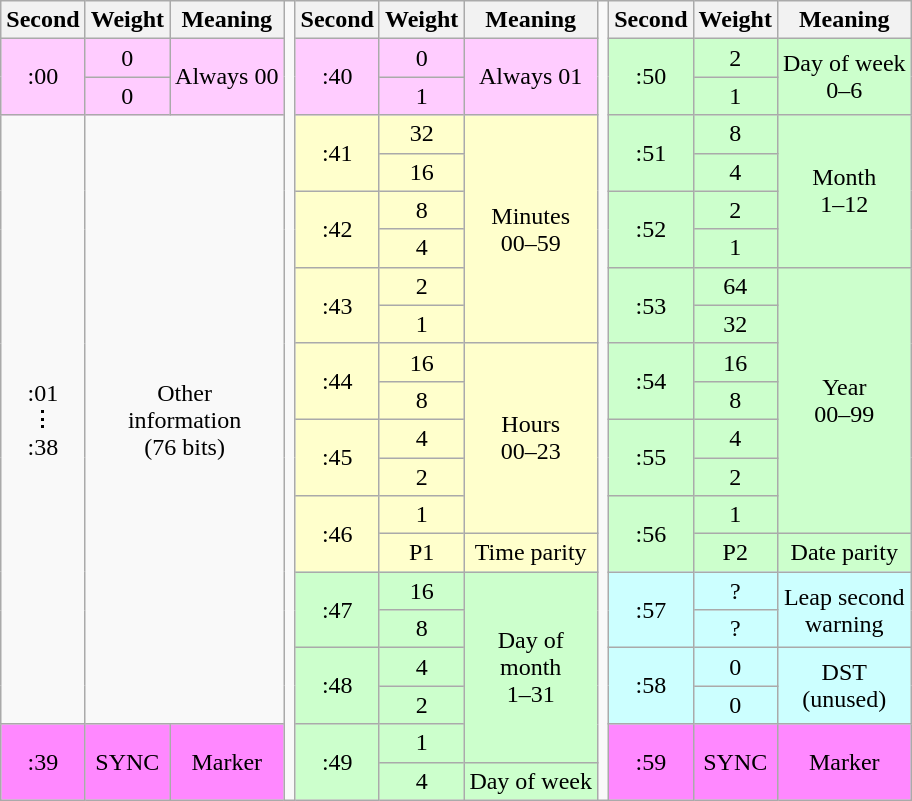<table class=wikitable style="text-align:center">
<tr>
<th>Second</th>
<th>Weight</th>
<th>Meaning</th>
<td rowspan=21></td>
<th>Second</th>
<th>Weight</th>
<th>Meaning</th>
<td rowspan=21></td>
<th>Second</th>
<th>Weight</th>
<th>Meaning</th>
</tr>
<tr>
<td bgcolor=#ffccff rowspan=2>:00</td>
<td bgcolor=#ffccff>0</td>
<td bgcolor=#ffccff rowspan=2>Always 00</td>
<td bgcolor=#ffccff rowspan=2>:40</td>
<td bgcolor=#ffccff>0</td>
<td bgcolor=#ffccff rowspan=2>Always 01</td>
<td bgcolor=#ccffcc rowspan=2>:50</td>
<td bgcolor=#ccffcc>2</td>
<td rowspan=2 bgcolor=#ccffcc>Day of week<br>0–6</td>
</tr>
<tr>
<td bgcolor=#ffccff>0</td>
<td bgcolor=#ffccff>1</td>
<td bgcolor=#ccffcc>1</td>
</tr>
<tr>
<td rowspan=16>:01<br>︙<br>:38</td>
<td rowspan=16 colspan=2>Other<br>information<br>(76 bits)</td>
<td bgcolor=#ffffcc rowspan=2>:41</td>
<td bgcolor=#ffffcc>32</td>
<td rowspan=6 bgcolor=#ffffcc>Minutes<br>00–59</td>
<td bgcolor=#ccffcc rowspan=2>:51</td>
<td bgcolor=#ccffcc>8</td>
<td rowspan=4 bgcolor=#ccffcc>Month<br>1–12</td>
</tr>
<tr>
<td bgcolor=#ffffcc>16</td>
<td bgcolor=#ccffcc>4</td>
</tr>
<tr>
<td bgcolor=#ffffcc rowspan=2>:42</td>
<td bgcolor=#ffffcc>8</td>
<td bgcolor=#ccffcc rowspan=2>:52</td>
<td bgcolor=#ccffcc>2</td>
</tr>
<tr>
<td bgcolor=#ffffcc>4</td>
<td bgcolor=#ccffcc>1</td>
</tr>
<tr>
<td bgcolor=#ffffcc rowspan=2>:43</td>
<td bgcolor=#ffffcc>2</td>
<td bgcolor=#ccffcc rowspan=2>:53</td>
<td bgcolor=#ccffcc>64</td>
<td rowspan=7 bgcolor=#ccffcc>Year<br>00–99</td>
</tr>
<tr>
<td bgcolor=#ffffcc>1</td>
<td bgcolor=#ccffcc>32</td>
</tr>
<tr>
<td bgcolor=#ffffcc rowspan=2>:44</td>
<td bgcolor=#ffffcc>16</td>
<td rowspan=5 bgcolor=#ffffcc>Hours<br>00–23</td>
<td bgcolor=#ccffcc rowspan=2>:54</td>
<td bgcolor=#ccffcc>16</td>
</tr>
<tr>
<td bgcolor=#ffffcc>8</td>
<td bgcolor=#ccffcc>8</td>
</tr>
<tr>
<td bgcolor=#ffffcc rowspan=2>:45</td>
<td bgcolor=#ffffcc>4</td>
<td bgcolor=#ccffcc rowspan=2>:55</td>
<td bgcolor=#ccffcc>4</td>
</tr>
<tr>
<td bgcolor=#ffffcc>2</td>
<td bgcolor=#ccffcc>2</td>
</tr>
<tr>
<td bgcolor=#ffffcc rowspan=2>:46</td>
<td bgcolor=#ffffcc>1</td>
<td bgcolor=#ccffcc rowspan=2>:56</td>
<td bgcolor=#ccffcc>1</td>
</tr>
<tr>
<td bgcolor=#ffffcc>P1</td>
<td bgcolor=#ffffcc>Time parity</td>
<td bgcolor=#ccffcc>P2</td>
<td bgcolor=#ccffcc>Date parity</td>
</tr>
<tr>
<td bgcolor=#ccffcc rowspan=2>:47</td>
<td bgcolor=#ccffcc>16</td>
<td rowspan=5 bgcolor=#ccffcc>Day of<br>month<br>1–31</td>
<td bgcolor=#ccffff rowspan=2>:57</td>
<td bgcolor=#ccffff>?</td>
<td rowspan=2 bgcolor=#ccffff>Leap second<br>warning</td>
</tr>
<tr>
<td bgcolor=#ccffcc>8</td>
<td bgcolor=#ccffff>?</td>
</tr>
<tr>
<td bgcolor=#ccffcc rowspan=2>:48</td>
<td bgcolor=#ccffcc>4</td>
<td bgcolor=#ccffff rowspan=2>:58</td>
<td bgcolor=#ccffff>0</td>
<td rowspan=2 bgcolor=#ccffff>DST<br>(unused)</td>
</tr>
<tr>
<td bgcolor=#ccffcc>2</td>
<td bgcolor=#ccffff>0</td>
</tr>
<tr>
<td bgcolor=#ff88ff rowspan=2>:39</td>
<td bgcolor=#ff88ff rowspan=2>SYNC</td>
<td bgcolor=#ff88ff rowspan=2>Marker</td>
<td bgcolor=#ccffcc rowspan=2>:49</td>
<td bgcolor=#ccffcc>1</td>
<td bgcolor=#ff88ff rowspan=2>:59</td>
<td bgcolor=#ff88ff rowspan=2>SYNC</td>
<td bgcolor=#ff88ff rowspan=2>Marker</td>
</tr>
<tr>
<td bgcolor=#ccffcc>4</td>
<td bgcolor=#ccffcc>Day of week</td>
</tr>
</table>
